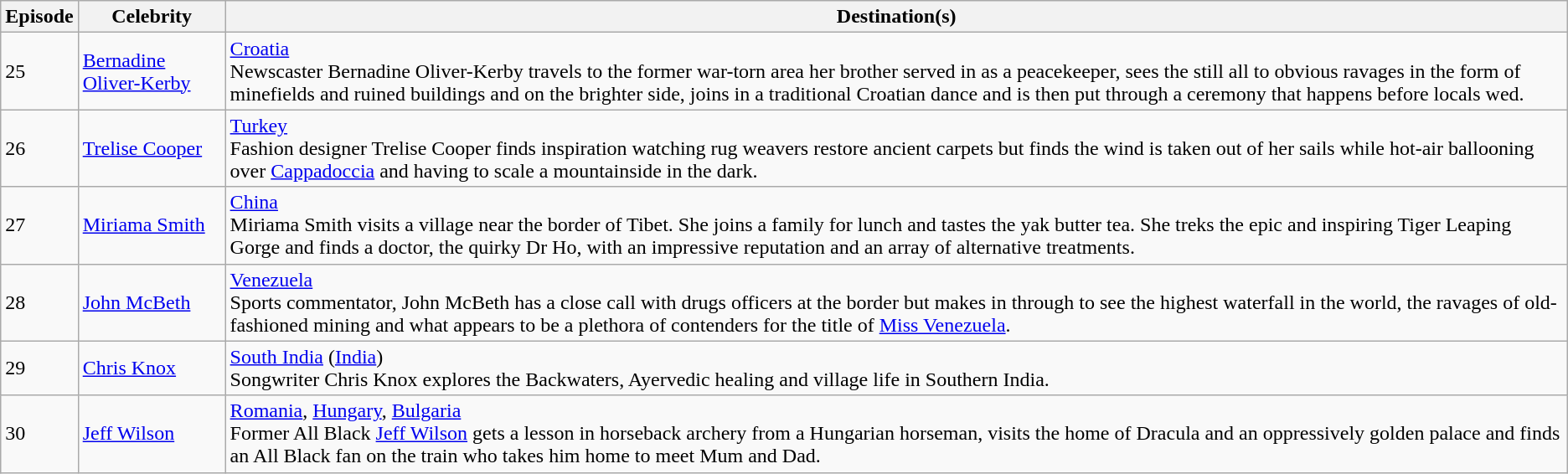<table class="wikitable">
<tr>
<th>Episode</th>
<th>Celebrity</th>
<th>Destination(s)</th>
</tr>
<tr>
<td>25</td>
<td><a href='#'>Bernadine Oliver-Kerby</a></td>
<td><a href='#'>Croatia</a><br>Newscaster Bernadine Oliver-Kerby travels to the former war-torn area her brother served in as a peacekeeper, sees the still all to obvious ravages in the form of minefields and ruined buildings and on the brighter side, joins in a traditional Croatian dance and is then put through a ceremony that happens before locals wed.</td>
</tr>
<tr>
<td>26</td>
<td><a href='#'>Trelise Cooper</a></td>
<td><a href='#'>Turkey</a><br>Fashion designer Trelise Cooper finds inspiration watching rug weavers restore ancient carpets but finds the wind is taken out of her sails while hot-air ballooning over <a href='#'>Cappadoccia</a> and having to scale a mountainside in the dark.</td>
</tr>
<tr>
<td>27</td>
<td><a href='#'>Miriama Smith</a></td>
<td><a href='#'>China</a><br>Miriama Smith visits a village near the border of Tibet.  She joins a family for lunch and tastes the yak butter tea.  She treks the epic and inspiring Tiger Leaping Gorge and finds a doctor, the quirky Dr Ho, with an impressive reputation and an array of alternative treatments.</td>
</tr>
<tr>
<td>28</td>
<td><a href='#'>John McBeth</a></td>
<td><a href='#'>Venezuela</a><br>Sports commentator, John McBeth has a close call with drugs officers at the border but makes in through to see the highest waterfall in the world, the ravages of old-fashioned mining and what appears to be a plethora of contenders for the title of <a href='#'>Miss Venezuela</a>.</td>
</tr>
<tr>
<td>29</td>
<td><a href='#'>Chris Knox</a></td>
<td><a href='#'>South India</a> (<a href='#'>India</a>)<br>Songwriter Chris Knox explores the Backwaters, Ayervedic healing and village life in Southern India.</td>
</tr>
<tr>
<td>30</td>
<td><a href='#'>Jeff Wilson</a></td>
<td><a href='#'>Romania</a>, <a href='#'>Hungary</a>, <a href='#'>Bulgaria</a><br>Former All Black <a href='#'>Jeff Wilson</a> gets a lesson in horseback archery from a Hungarian horseman, visits the home of Dracula and an oppressively golden palace  and finds an All Black fan on the train who takes him home to meet Mum and Dad.</td>
</tr>
</table>
